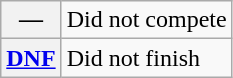<table class="wikitable">
<tr>
<th scope="row">—</th>
<td>Did not compete</td>
</tr>
<tr>
<th scope="row"><a href='#'>DNF</a></th>
<td>Did not finish</td>
</tr>
</table>
